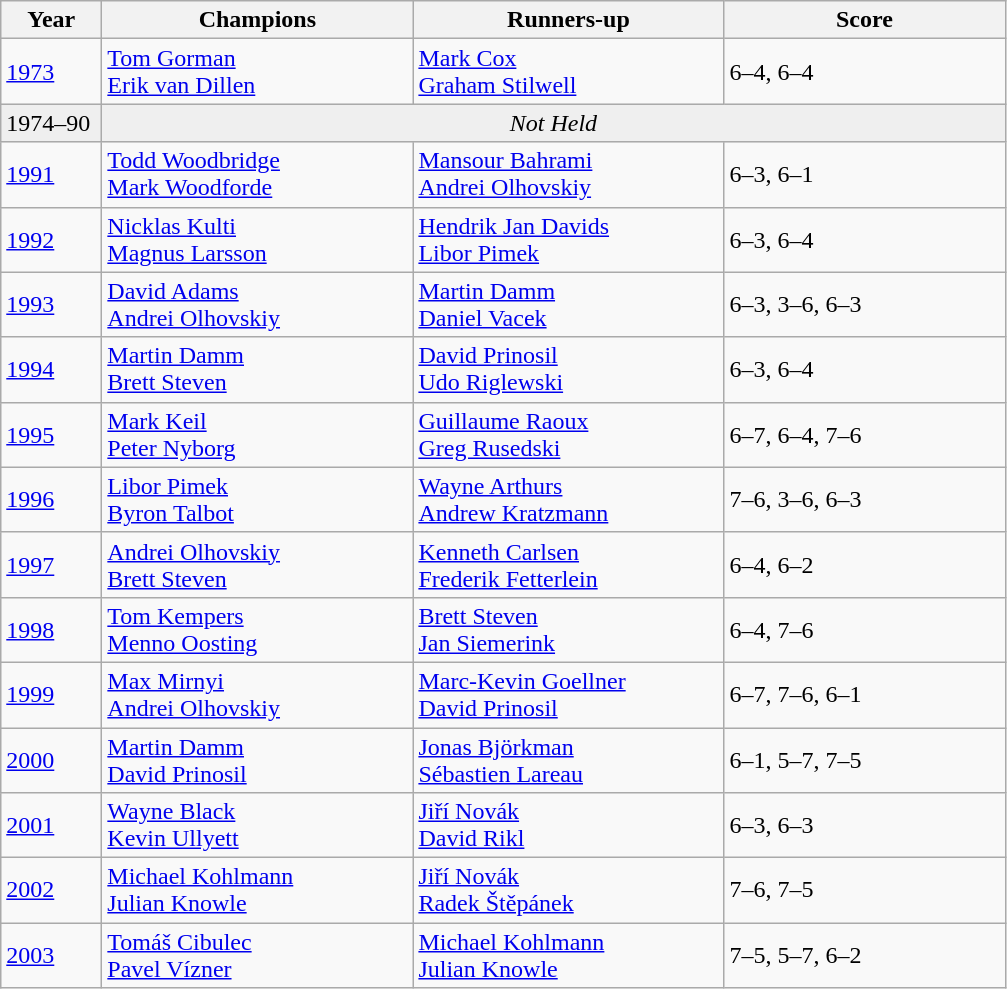<table class=wikitable>
<tr>
<th style="width:60px">Year</th>
<th style="width:200px">Champions</th>
<th style="width:200px">Runners-up</th>
<th style="width:180px" class="unsortable">Score</th>
</tr>
<tr>
<td><a href='#'>1973</a></td>
<td> <a href='#'>Tom Gorman</a><br> <a href='#'>Erik van Dillen</a></td>
<td> <a href='#'>Mark Cox</a><br> <a href='#'>Graham Stilwell</a></td>
<td>6–4, 6–4</td>
</tr>
<tr>
<td style="background:#efefef">1974–90</td>
<td colspan=3 align=center style="background:#efefef"><em>Not Held</em></td>
</tr>
<tr>
<td><a href='#'>1991</a></td>
<td> <a href='#'>Todd Woodbridge</a><br> <a href='#'>Mark Woodforde</a></td>
<td> <a href='#'>Mansour Bahrami</a><br> <a href='#'>Andrei Olhovskiy</a></td>
<td>6–3, 6–1</td>
</tr>
<tr>
<td><a href='#'>1992</a></td>
<td> <a href='#'>Nicklas Kulti</a><br> <a href='#'>Magnus Larsson</a></td>
<td> <a href='#'>Hendrik Jan Davids</a><br> <a href='#'>Libor Pimek</a></td>
<td>6–3, 6–4</td>
</tr>
<tr>
<td><a href='#'>1993</a></td>
<td> <a href='#'>David Adams</a><br> <a href='#'>Andrei Olhovskiy</a></td>
<td> <a href='#'>Martin Damm</a><br> <a href='#'>Daniel Vacek</a></td>
<td>6–3, 3–6, 6–3</td>
</tr>
<tr>
<td><a href='#'>1994</a></td>
<td> <a href='#'>Martin Damm</a><br> <a href='#'>Brett Steven</a></td>
<td> <a href='#'>David Prinosil</a><br> <a href='#'>Udo Riglewski</a></td>
<td>6–3, 6–4</td>
</tr>
<tr>
<td><a href='#'>1995</a></td>
<td> <a href='#'>Mark Keil</a><br> <a href='#'>Peter Nyborg</a></td>
<td> <a href='#'>Guillaume Raoux</a><br> <a href='#'>Greg Rusedski</a></td>
<td>6–7, 6–4, 7–6</td>
</tr>
<tr>
<td><a href='#'>1996</a></td>
<td> <a href='#'>Libor Pimek</a><br> <a href='#'>Byron Talbot</a></td>
<td> <a href='#'>Wayne Arthurs</a><br> <a href='#'>Andrew Kratzmann</a></td>
<td>7–6, 3–6, 6–3</td>
</tr>
<tr>
<td><a href='#'>1997</a></td>
<td> <a href='#'>Andrei Olhovskiy</a><br> <a href='#'>Brett Steven</a></td>
<td> <a href='#'>Kenneth Carlsen</a><br> <a href='#'>Frederik Fetterlein</a></td>
<td>6–4, 6–2</td>
</tr>
<tr>
<td><a href='#'>1998</a></td>
<td> <a href='#'>Tom Kempers</a><br> <a href='#'>Menno Oosting</a></td>
<td> <a href='#'>Brett Steven</a><br> <a href='#'>Jan Siemerink</a></td>
<td>6–4, 7–6</td>
</tr>
<tr>
<td><a href='#'>1999</a></td>
<td> <a href='#'>Max Mirnyi</a><br> <a href='#'>Andrei Olhovskiy</a></td>
<td> <a href='#'>Marc-Kevin Goellner</a><br> <a href='#'>David Prinosil</a></td>
<td>6–7, 7–6, 6–1</td>
</tr>
<tr>
<td><a href='#'>2000</a></td>
<td> <a href='#'>Martin Damm</a><br> <a href='#'>David Prinosil</a></td>
<td> <a href='#'>Jonas Björkman</a><br> <a href='#'>Sébastien Lareau</a></td>
<td>6–1, 5–7, 7–5</td>
</tr>
<tr>
<td><a href='#'>2001</a></td>
<td> <a href='#'>Wayne Black</a><br> <a href='#'>Kevin Ullyett</a></td>
<td> <a href='#'>Jiří Novák</a><br> <a href='#'>David Rikl</a></td>
<td>6–3, 6–3</td>
</tr>
<tr>
<td><a href='#'>2002</a></td>
<td> <a href='#'>Michael Kohlmann</a><br> <a href='#'>Julian Knowle</a></td>
<td> <a href='#'>Jiří Novák</a><br> <a href='#'>Radek Štěpánek</a></td>
<td>7–6, 7–5</td>
</tr>
<tr>
<td><a href='#'>2003</a></td>
<td> <a href='#'>Tomáš Cibulec</a><br> <a href='#'>Pavel Vízner</a></td>
<td> <a href='#'>Michael Kohlmann</a><br> <a href='#'>Julian Knowle</a></td>
<td>7–5, 5–7, 6–2</td>
</tr>
</table>
